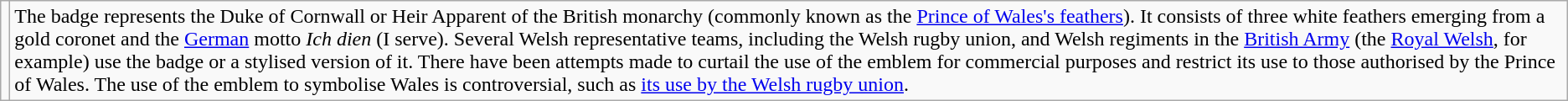<table class="wikitable">
<tr>
<td></td>
<td>The badge represents the Duke of Cornwall or Heir Apparent of the British monarchy (commonly known as the <a href='#'>Prince of Wales's feathers</a>). It consists of three white feathers emerging from a gold coronet and the <a href='#'>German</a> motto <em>Ich dien</em> (I serve). Several Welsh representative teams, including the Welsh rugby union, and Welsh regiments in the <a href='#'>British Army</a> (the <a href='#'>Royal Welsh</a>, for example) use the badge or a stylised version of it. There have been attempts made to curtail the use of the emblem for commercial purposes and restrict its use to those authorised by the Prince of Wales. The use of the emblem to symbolise Wales is controversial, such as <a href='#'>its use by the Welsh rugby union</a>.</td>
</tr>
</table>
